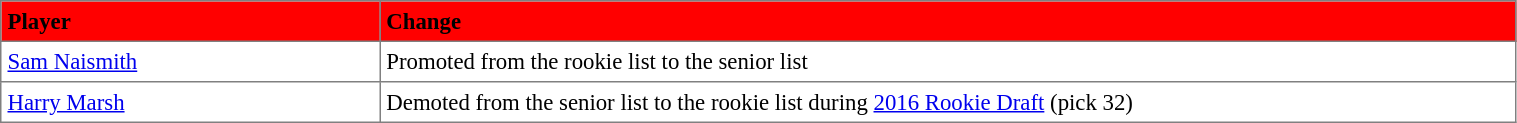<table border="1" cellpadding="4" cellspacing="0"  style="text-align:left; font-size:95%; border-collapse:collapse; width:80%;">
<tr style="background:#FF0000;">
<th style="width:25%;"><span>Player</span></th>
<th><span>Change</span></th>
</tr>
<tr>
<td> <a href='#'>Sam Naismith</a></td>
<td>Promoted from the rookie list to the senior list</td>
</tr>
<tr>
<td> <a href='#'>Harry Marsh</a></td>
<td>Demoted from the senior list to the rookie list during <a href='#'>2016 Rookie Draft</a> (pick 32)</td>
</tr>
</table>
